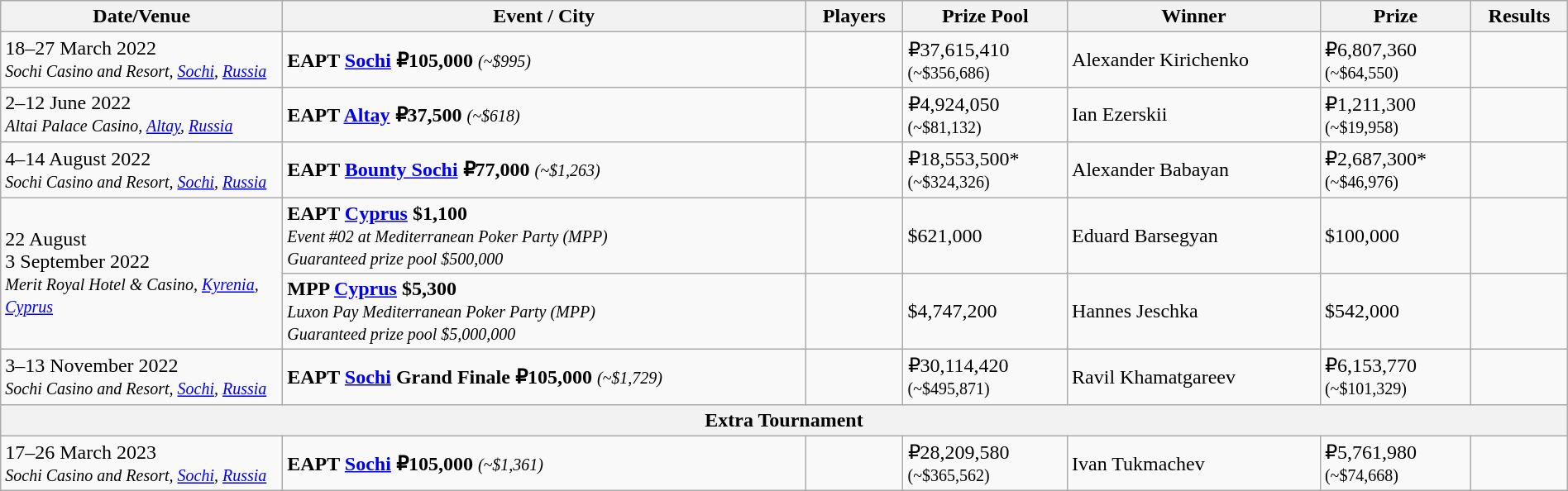<table class="wikitable" width="100%">
<tr>
<th width="18%">Date/Venue</th>
<th !width="16%">Event / City</th>
<th !width="11%">Players</th>
<th !width="12%">Prize Pool</th>
<th !width="18%">Winner</th>
<th !width="12%">Prize</th>
<th !width="11%">Results</th>
</tr>
<tr>
<td>18–27 March 2022<br><small><em>Sochi Casino and Resort, <a href='#'>Sochi</a>, <a href='#'>Russia</a></em></small></td>
<td> <strong>EAPT <a href='#'>Sochi</a> ₽105,000</strong> <small><em>(~$995)</em></small></td>
<td></td>
<td>₽37,615,410<br><small>(~$356,686)</small></td>
<td> Alexander Kirichenko</td>
<td>₽6,807,360<br><small>(~$64,550)</small></td>
<td></td>
</tr>
<tr>
<td>2–12 June 2022<br><small><em>Altai Palace Casino, <a href='#'>Altay</a>, <a href='#'>Russia</a></em></small></td>
<td> <strong>EAPT <a href='#'>Altay</a> ₽37,500</strong> <small><em>(~$618)</em></small></td>
<td></td>
<td>₽4,924,050<br><small>(~$81,132)</small></td>
<td> Ian Ezerskii</td>
<td>₽1,211,300<br><small>(~$19,958)</small></td>
<td></td>
</tr>
<tr>
<td>4–14 August 2022<br><small><em>Sochi Casino and Resort, <a href='#'>Sochi</a>, <a href='#'>Russia</a></em></small></td>
<td> <strong>EAPT <a href='#'>Bounty Sochi</a> ₽77,000</strong> <small><em>(~$1,263)</em></small></td>
<td></td>
<td>₽18,553,500*<br><small>(~$324,326)</small></td>
<td> Alexander Babayan</td>
<td>₽2,687,300*<br><small>(~$46,976)</small></td>
<td></td>
</tr>
<tr>
<td rowspan="2">22 August<br>3 September 2022<br><small><em>Merit Royal Hotel & Casino, <a href='#'>Kyrenia</a>, <a href='#'>Cyprus</a></em></small></td>
<td> <strong>EAPT <a href='#'>Cyprus</a> $1,100</strong><br><small><em>Event #02 at Mediterranean Poker Party (MPP)</em></small><br><small><em>Guaranteed prize pool $500,000</em></small></td>
<td></td>
<td>$621,000</td>
<td> Eduard Barsegyan</td>
<td>$100,000</td>
<td></td>
</tr>
<tr>
<td> <strong>MPP <a href='#'>Cyprus</a> $5,300</strong><br><small><em>Luxon Pay Mediterranean Poker Party (MPP)</em></small><br><small><em>Guaranteed prize pool $5,000,000</em></small></td>
<td></td>
<td>$4,747,200</td>
<td> Hannes Jeschka</td>
<td>$542,000</td>
<td></td>
</tr>
<tr>
<td>3–13 November 2022<br><small><em>Sochi Casino and Resort, <a href='#'>Sochi</a>, <a href='#'>Russia</a></em></small></td>
<td> <strong>EAPT <a href='#'>Sochi</a> Grand Finale ₽105,000</strong> <small><em>(~$1,729)</em></small></td>
<td></td>
<td>₽30,114,420<br><small>(~$495,871)</small></td>
<td> Ravil Khamatgareev</td>
<td>₽6,153,770<br><small>(~$101,329)</small></td>
<td></td>
</tr>
<tr>
<th colspan="7">Extra Tournament</th>
</tr>
<tr>
<td>17–26 March 2023<br><small><em>Sochi Casino and Resort, <a href='#'>Sochi</a>, <a href='#'>Russia</a></em></small></td>
<td> <strong>EAPT <a href='#'>Sochi</a> ₽105,000</strong> <small><em>(~$1,361)</em></small></td>
<td></td>
<td>₽28,209,580<br><small>(~$365,562)</small></td>
<td> Ivan Tukmachev</td>
<td>₽5,761,980<br><small>(~$74,668)</small></td>
<td></td>
</tr>
</table>
